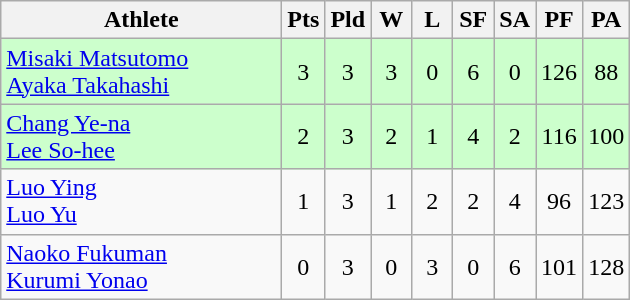<table class=wikitable style="text-align:center">
<tr>
<th width=180>Athlete</th>
<th width=20>Pts</th>
<th width=20>Pld</th>
<th width=20>W</th>
<th width=20>L</th>
<th width=20>SF</th>
<th width=20>SA</th>
<th width=20>PF</th>
<th width=20>PA</th>
</tr>
<tr bgcolor=ccffcc>
<td style="text-align:left"> <a href='#'>Misaki Matsutomo</a><br> <a href='#'>Ayaka Takahashi</a></td>
<td>3</td>
<td>3</td>
<td>3</td>
<td>0</td>
<td>6</td>
<td>0</td>
<td>126</td>
<td>88</td>
</tr>
<tr bgcolor=ccffcc>
<td style="text-align:left"> <a href='#'>Chang Ye-na</a><br> <a href='#'>Lee So-hee</a></td>
<td>2</td>
<td>3</td>
<td>2</td>
<td>1</td>
<td>4</td>
<td>2</td>
<td>116</td>
<td>100</td>
</tr>
<tr bgcolor=>
<td style="text-align:left"> <a href='#'>Luo Ying</a><br> <a href='#'>Luo Yu</a></td>
<td>1</td>
<td>3</td>
<td>1</td>
<td>2</td>
<td>2</td>
<td>4</td>
<td>96</td>
<td>123</td>
</tr>
<tr bgcolor=>
<td style="text-align:left"> <a href='#'>Naoko Fukuman</a><br> <a href='#'>Kurumi Yonao</a></td>
<td>0</td>
<td>3</td>
<td>0</td>
<td>3</td>
<td>0</td>
<td>6</td>
<td>101</td>
<td>128</td>
</tr>
</table>
